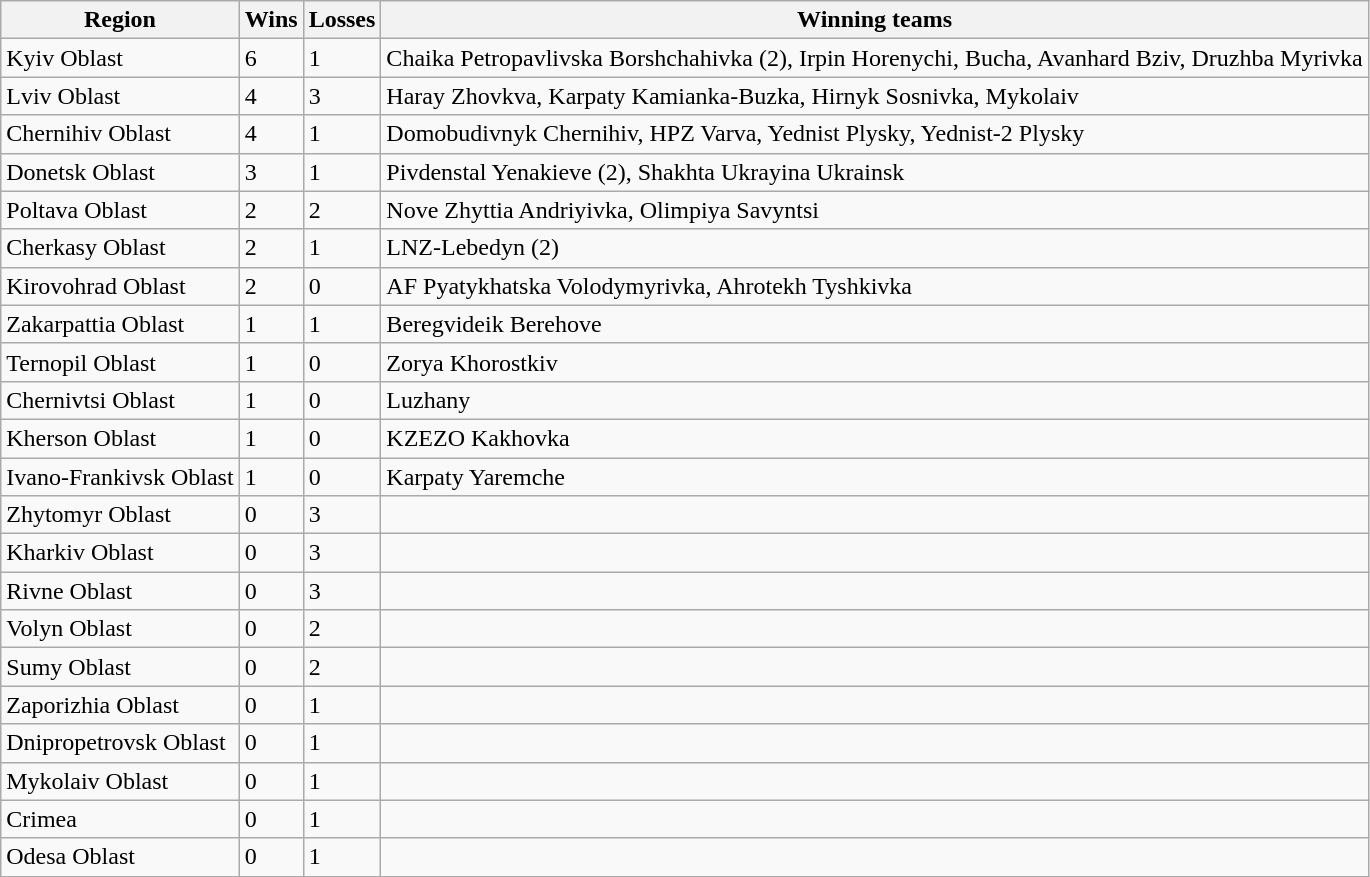<table class="wikitable">
<tr>
<th>Region</th>
<th>Wins</th>
<th>Losses</th>
<th>Winning teams</th>
</tr>
<tr>
<td>Kyiv Oblast</td>
<td>6</td>
<td>1</td>
<td>Chaika Petropavlivska Borshchahivka (2), Irpin Horenychi, Bucha, Avanhard Bziv, Druzhba Myrivka</td>
</tr>
<tr>
<td>Lviv Oblast</td>
<td>4</td>
<td>3</td>
<td>Haray Zhovkva, Karpaty Kamianka-Buzka, Hirnyk Sosnivka, Mykolaiv</td>
</tr>
<tr>
<td>Chernihiv Oblast</td>
<td>4</td>
<td>1</td>
<td>Domobudivnyk Chernihiv, HPZ Varva, Yednist Plysky, Yednist-2 Plysky</td>
</tr>
<tr>
<td>Donetsk Oblast</td>
<td>3</td>
<td>1</td>
<td>Pivdenstal Yenakieve (2), Shakhta Ukrayina Ukrainsk</td>
</tr>
<tr>
<td>Poltava Oblast</td>
<td>2</td>
<td>2</td>
<td>Nove Zhyttia Andriyivka, Olimpiya Savyntsi</td>
</tr>
<tr>
<td>Cherkasy Oblast</td>
<td>2</td>
<td>1</td>
<td>LNZ-Lebedyn (2)</td>
</tr>
<tr>
<td>Kirovohrad Oblast</td>
<td>2</td>
<td>0</td>
<td>AF Pyatykhatska Volodymyrivka, Ahrotekh Tyshkivka</td>
</tr>
<tr>
<td>Zakarpattia Oblast</td>
<td>1</td>
<td>1</td>
<td>Beregvideik Berehove</td>
</tr>
<tr>
<td>Ternopil Oblast</td>
<td>1</td>
<td>0</td>
<td>Zorya Khorostkiv</td>
</tr>
<tr>
<td>Chernivtsi Oblast</td>
<td>1</td>
<td>0</td>
<td>Luzhany</td>
</tr>
<tr>
<td>Kherson Oblast</td>
<td>1</td>
<td>0</td>
<td>KZEZO Kakhovka</td>
</tr>
<tr>
<td>Ivano-Frankivsk Oblast</td>
<td>1</td>
<td>0</td>
<td>Karpaty Yaremche</td>
</tr>
<tr>
<td>Zhytomyr Oblast</td>
<td>0</td>
<td>3</td>
<td></td>
</tr>
<tr>
<td>Kharkiv Oblast</td>
<td>0</td>
<td>3</td>
<td></td>
</tr>
<tr>
<td>Rivne Oblast</td>
<td>0</td>
<td>3</td>
<td></td>
</tr>
<tr>
<td>Volyn Oblast</td>
<td>0</td>
<td>2</td>
<td></td>
</tr>
<tr>
<td>Sumy Oblast</td>
<td>0</td>
<td>2</td>
<td></td>
</tr>
<tr>
<td>Zaporizhia Oblast</td>
<td>0</td>
<td>1</td>
<td></td>
</tr>
<tr>
<td>Dnipropetrovsk Oblast</td>
<td>0</td>
<td>1</td>
<td></td>
</tr>
<tr>
<td>Mykolaiv Oblast</td>
<td>0</td>
<td>1</td>
<td></td>
</tr>
<tr>
<td>Crimea</td>
<td>0</td>
<td>1</td>
<td></td>
</tr>
<tr>
<td>Odesa Oblast</td>
<td>0</td>
<td>1</td>
<td></td>
</tr>
</table>
